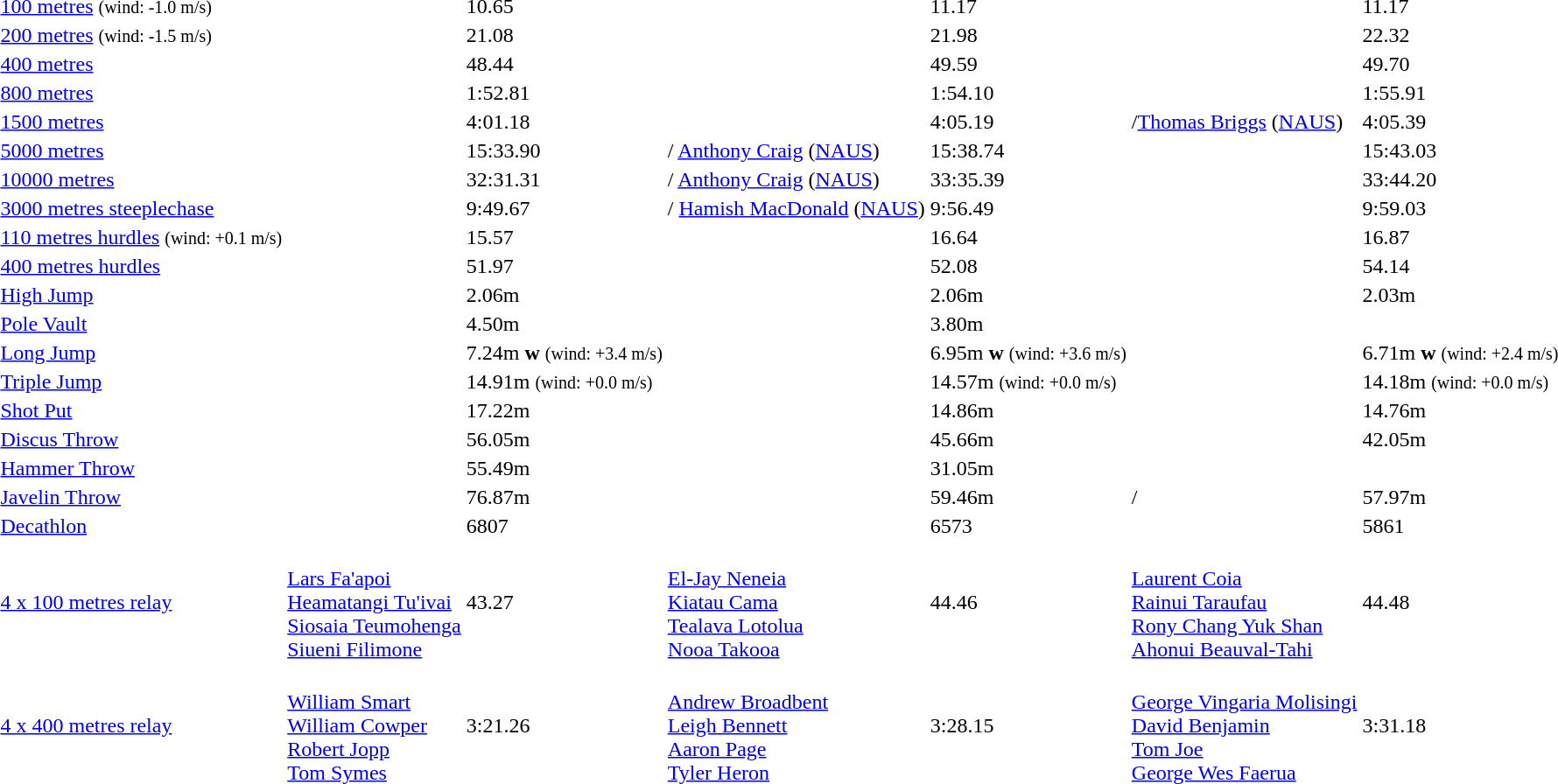<table>
<tr>
<td><a href='#'>100 metres</a> <small>(wind: -1.0 m/s)</small></td>
<td></td>
<td>10.65</td>
<td></td>
<td>11.17</td>
<td></td>
<td>11.17</td>
</tr>
<tr>
<td><a href='#'>200 metres</a> <small>(wind: -1.5 m/s)</small></td>
<td></td>
<td>21.08</td>
<td></td>
<td>21.98</td>
<td></td>
<td>22.32</td>
</tr>
<tr>
<td><a href='#'>400 metres</a></td>
<td></td>
<td>48.44</td>
<td></td>
<td>49.59</td>
<td></td>
<td>49.70</td>
</tr>
<tr>
<td><a href='#'>800 metres</a></td>
<td></td>
<td>1:52.81</td>
<td></td>
<td>1:54.10</td>
<td></td>
<td>1:55.91</td>
</tr>
<tr>
<td><a href='#'>1500 metres</a></td>
<td></td>
<td>4:01.18</td>
<td></td>
<td>4:05.19</td>
<td>/<a href='#'>Thomas Briggs</a> (<a href='#'>NAUS</a>)</td>
<td>4:05.39</td>
</tr>
<tr>
<td><a href='#'>5000 metres</a></td>
<td></td>
<td>15:33.90</td>
<td>/ <a href='#'>Anthony Craig</a> (<a href='#'>NAUS</a>)</td>
<td>15:38.74</td>
<td></td>
<td>15:43.03</td>
</tr>
<tr>
<td><a href='#'>10000 metres</a></td>
<td></td>
<td>32:31.31</td>
<td>/ <a href='#'>Anthony Craig</a> (<a href='#'>NAUS</a>)</td>
<td>33:35.39</td>
<td></td>
<td>33:44.20</td>
</tr>
<tr>
<td><a href='#'>3000 metres steeplechase</a></td>
<td></td>
<td>9:49.67</td>
<td>/ <a href='#'>Hamish MacDonald</a> (<a href='#'>NAUS</a>)</td>
<td>9:56.49</td>
<td></td>
<td>9:59.03</td>
</tr>
<tr>
<td><a href='#'>110 metres hurdles</a> <small>(wind: +0.1 m/s)</small></td>
<td></td>
<td>15.57</td>
<td></td>
<td>16.64</td>
<td></td>
<td>16.87</td>
</tr>
<tr>
<td><a href='#'>400 metres hurdles</a></td>
<td></td>
<td>51.97</td>
<td></td>
<td>52.08</td>
<td></td>
<td>54.14</td>
</tr>
<tr>
<td><a href='#'>High Jump</a></td>
<td></td>
<td>2.06m</td>
<td></td>
<td>2.06m</td>
<td></td>
<td>2.03m</td>
</tr>
<tr>
<td><a href='#'>Pole Vault</a></td>
<td></td>
<td>4.50m</td>
<td></td>
<td>3.80m</td>
<td></td>
<td></td>
</tr>
<tr>
<td><a href='#'>Long Jump</a></td>
<td></td>
<td>7.24m <strong>w</strong> <small>(wind: +3.4 m/s)</small></td>
<td></td>
<td>6.95m <strong>w</strong> <small>(wind: +3.6 m/s)</small></td>
<td></td>
<td>6.71m <strong>w</strong> <small>(wind: +2.4 m/s)</small></td>
</tr>
<tr>
<td><a href='#'>Triple Jump</a></td>
<td></td>
<td>14.91m <small>(wind: +0.0 m/s)</small></td>
<td></td>
<td>14.57m <small>(wind: +0.0 m/s)</small></td>
<td></td>
<td>14.18m <small>(wind: +0.0 m/s)</small></td>
</tr>
<tr>
<td><a href='#'>Shot Put</a></td>
<td></td>
<td>17.22m</td>
<td></td>
<td>14.86m</td>
<td></td>
<td>14.76m</td>
</tr>
<tr>
<td><a href='#'>Discus Throw</a></td>
<td></td>
<td>56.05m</td>
<td></td>
<td>45.66m</td>
<td></td>
<td>42.05m</td>
</tr>
<tr>
<td><a href='#'>Hammer Throw</a></td>
<td></td>
<td>55.49m</td>
<td></td>
<td>31.05m</td>
<td></td>
<td></td>
</tr>
<tr>
<td><a href='#'>Javelin Throw</a></td>
<td></td>
<td>76.87m</td>
<td></td>
<td>59.46m</td>
<td>/</td>
<td>57.97m</td>
</tr>
<tr>
<td><a href='#'>Decathlon</a></td>
<td></td>
<td>6807</td>
<td></td>
<td>6573</td>
<td></td>
<td>5861</td>
</tr>
<tr>
<td><a href='#'>4 x 100 metres relay</a></td>
<td> <br> <a href='#'>Lars Fa'apoi</a> <br> <a href='#'>Heamatangi Tu'ivai</a> <br> <a href='#'>Siosaia Teumohenga</a> <br> <a href='#'>Siueni Filimone</a></td>
<td>43.27</td>
<td> <br> <a href='#'>El-Jay Neneia</a> <br> <a href='#'>Kiatau Cama</a> <br> <a href='#'>Tealava Lotolua</a> <br> <a href='#'>Nooa Takooa</a></td>
<td>44.46</td>
<td> <br> <a href='#'>Laurent Coia</a> <br> <a href='#'>Rainui Taraufau</a> <br> <a href='#'>Rony Chang Yuk Shan</a> <br> <a href='#'>Ahonui Beauval-Tahi</a></td>
<td>44.48</td>
</tr>
<tr>
<td><a href='#'>4 x 400 metres relay</a></td>
<td> <br> <a href='#'>William Smart</a> <br> <a href='#'>William Cowper</a> <br> <a href='#'>Robert Jopp</a> <br> <a href='#'>Tom Symes</a></td>
<td>3:21.26</td>
<td> <br> <a href='#'>Andrew Broadbent</a> <br> <a href='#'>Leigh Bennett</a> <br> <a href='#'>Aaron Page</a> <br> <a href='#'>Tyler Heron</a></td>
<td>3:28.15</td>
<td> <br> <a href='#'>George Vingaria Molisingi</a> <br> <a href='#'>David Benjamin</a> <br> <a href='#'>Tom Joe</a> <br> <a href='#'>George Wes Faerua</a></td>
<td>3:31.18</td>
</tr>
</table>
